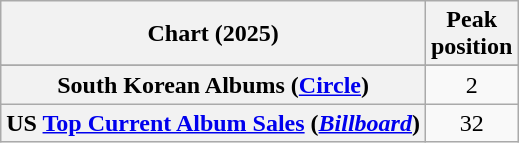<table class="wikitable sortable plainrowheaders" style="text-align:center">
<tr>
<th scope="col">Chart (2025)</th>
<th scope="col">Peak<br>position</th>
</tr>
<tr>
</tr>
<tr>
<th scope="row">South Korean Albums (<a href='#'>Circle</a>)</th>
<td>2</td>
</tr>
<tr>
<th scope="row">US <a href='#'>Top Current Album Sales</a> (<em><a href='#'>Billboard</a></em>)</th>
<td>32</td>
</tr>
</table>
